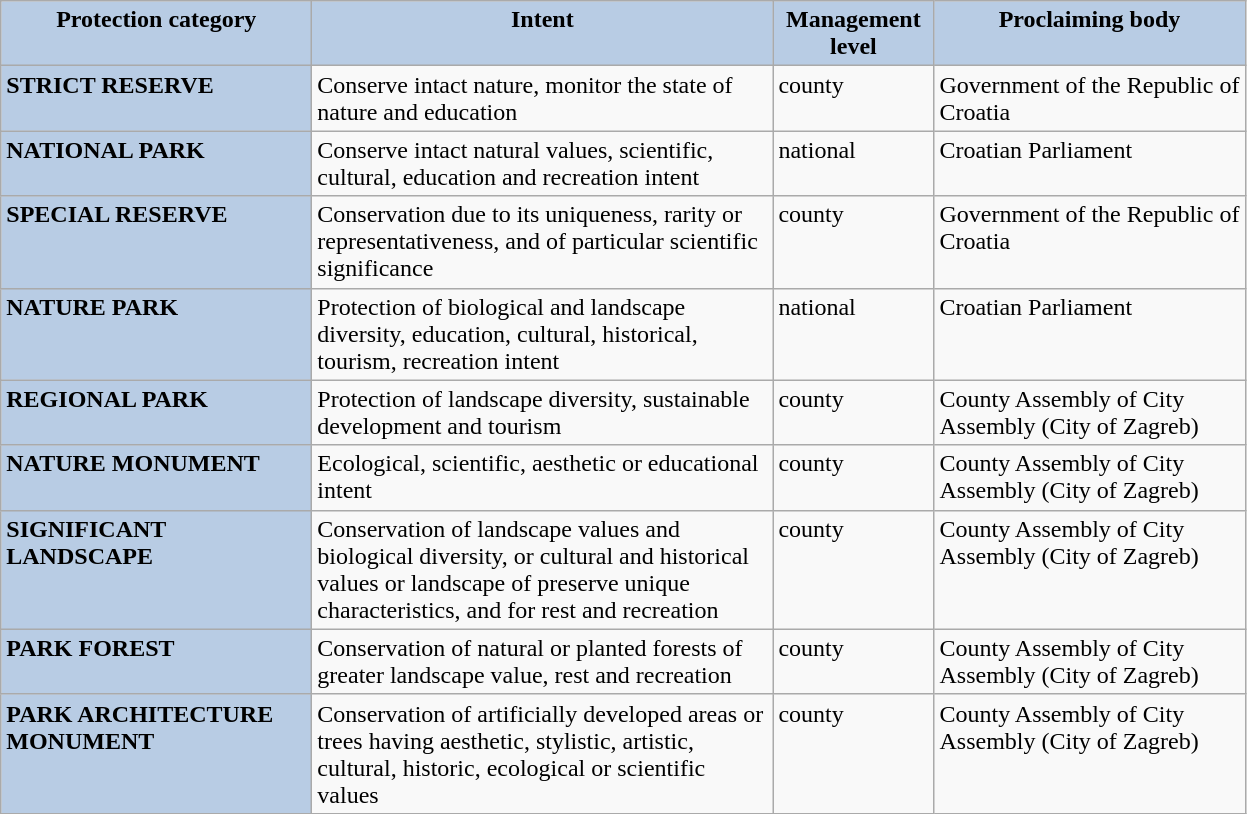<table class="wikitable">
<tr style="background-color:#B8CCE4;font-weight:bold" align="center" valign="top">
<td width="200">Protection category</td>
<td width="300">Intent</td>
<td width="100">Management level</td>
<td width="200">Proclaiming body</td>
</tr>
<tr style=align="center" valign="top">
<td style="background-color:#B8CCE4;font-weight:bold">STRICT RESERVE</td>
<td>Conserve intact nature, monitor the state of nature and education</td>
<td>county</td>
<td>Government of the Republic of Croatia</td>
</tr>
<tr style=align="center" valign="top">
<td style="background-color:#B8CCE4;font-weight:bold">NATIONAL PARK</td>
<td>Conserve intact natural values, scientific, cultural, education and recreation intent</td>
<td>national</td>
<td>Croatian Parliament</td>
</tr>
<tr style=align="center" valign="top">
<td style="background-color:#B8CCE4;font-weight:bold">SPECIAL RESERVE</td>
<td>Conservation due to its uniqueness, rarity or representativeness, and of particular scientific significance</td>
<td>county</td>
<td>Government of the Republic of Croatia</td>
</tr>
<tr style=align="center" valign="top">
<td style="background-color:#B8CCE4;font-weight:bold">NATURE PARK</td>
<td>Protection of biological and landscape diversity, education, cultural, historical, tourism, recreation intent</td>
<td>national</td>
<td>Croatian Parliament</td>
</tr>
<tr style=align="center" valign="top">
<td style="background-color:#B8CCE4;font-weight:bold">REGIONAL PARK</td>
<td>Protection of landscape diversity, sustainable development and tourism</td>
<td>county</td>
<td>County Assembly of City Assembly (City of Zagreb)</td>
</tr>
<tr style=align="center" valign="top">
<td style="background-color:#B8CCE4;font-weight:bold">NATURE MONUMENT</td>
<td>Ecological, scientific, aesthetic or educational intent</td>
<td>county</td>
<td>County Assembly of City Assembly (City of Zagreb)</td>
</tr>
<tr style=align="center" valign="top">
<td style="background-color:#B8CCE4;font-weight:bold">SIGNIFICANT LANDSCAPE</td>
<td>Conservation of landscape values and biological diversity, or cultural and historical values or landscape of preserve unique characteristics, and for rest and recreation</td>
<td>county</td>
<td>County Assembly of City Assembly (City of Zagreb)</td>
</tr>
<tr style=align="center" valign="top">
<td style="background-color:#B8CCE4;font-weight:bold">PARK FOREST</td>
<td>Conservation of natural or planted forests of greater landscape value, rest and recreation</td>
<td>county</td>
<td>County Assembly of City Assembly (City of Zagreb)</td>
</tr>
<tr style=align="center" valign="top">
<td style="background-color:#B8CCE4;font-weight:bold">PARK ARCHITECTURE MONUMENT</td>
<td>Conservation of artificially developed areas or trees having aesthetic, stylistic, artistic, cultural, historic, ecological or scientific values</td>
<td>county</td>
<td>County Assembly of City Assembly (City of Zagreb)</td>
</tr>
</table>
